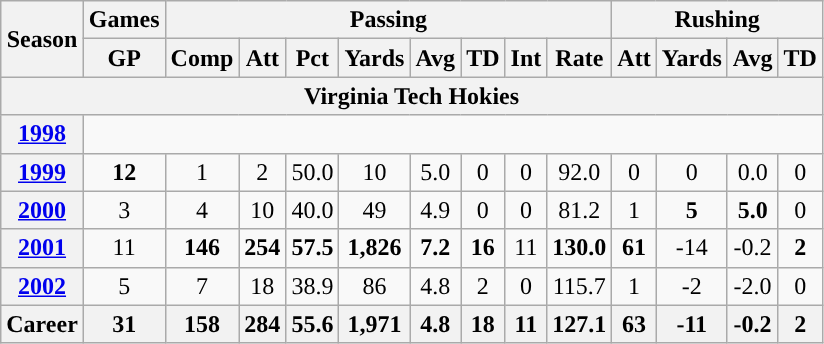<table class="wikitable" style="text-align:center;">
<tr>
<th rowspan="2">Season</th>
<th colspan="1">Games</th>
<th colspan="8">Passing</th>
<th colspan="4">Rushing</th>
</tr>
<tr>
<th>GP</th>
<th>Comp</th>
<th>Att</th>
<th>Pct</th>
<th>Yards</th>
<th>Avg</th>
<th>TD</th>
<th>Int</th>
<th>Rate</th>
<th>Att</th>
<th>Yards</th>
<th>Avg</th>
<th>TD</th>
</tr>
<tr>
<th colspan="15">Virginia Tech Hokies</th>
</tr>
<tr>
<th><a href='#'>1998</a></th>
<td colspan="14"></td>
</tr>
<tr>
<th><a href='#'>1999</a></th>
<td><strong>12</strong></td>
<td>1</td>
<td>2</td>
<td>50.0</td>
<td>10</td>
<td>5.0</td>
<td>0</td>
<td>0</td>
<td>92.0</td>
<td>0</td>
<td>0</td>
<td>0.0</td>
<td>0</td>
</tr>
<tr>
<th><a href='#'>2000</a></th>
<td>3</td>
<td>4</td>
<td>10</td>
<td>40.0</td>
<td>49</td>
<td>4.9</td>
<td>0</td>
<td>0</td>
<td>81.2</td>
<td>1</td>
<td><strong>5</strong></td>
<td><strong>5.0</strong></td>
<td>0</td>
</tr>
<tr>
<th><a href='#'>2001</a></th>
<td>11</td>
<td><strong>146</strong></td>
<td><strong>254</strong></td>
<td><strong>57.5</strong></td>
<td><strong>1,826</strong></td>
<td><strong>7.2</strong></td>
<td><strong>16</strong></td>
<td>11</td>
<td><strong>130.0</strong></td>
<td><strong>61</strong></td>
<td>-14</td>
<td>-0.2</td>
<td><strong>2</strong></td>
</tr>
<tr>
<th><a href='#'>2002</a></th>
<td>5</td>
<td>7</td>
<td>18</td>
<td>38.9</td>
<td>86</td>
<td>4.8</td>
<td>2</td>
<td>0</td>
<td>115.7</td>
<td>1</td>
<td>-2</td>
<td>-2.0</td>
<td>0</td>
</tr>
<tr>
<th>Career</th>
<th>31</th>
<th>158</th>
<th>284</th>
<th>55.6</th>
<th>1,971</th>
<th>4.8</th>
<th>18</th>
<th>11</th>
<th>127.1</th>
<th>63</th>
<th>-11</th>
<th>-0.2</th>
<th>2</th>
</tr>
</table>
